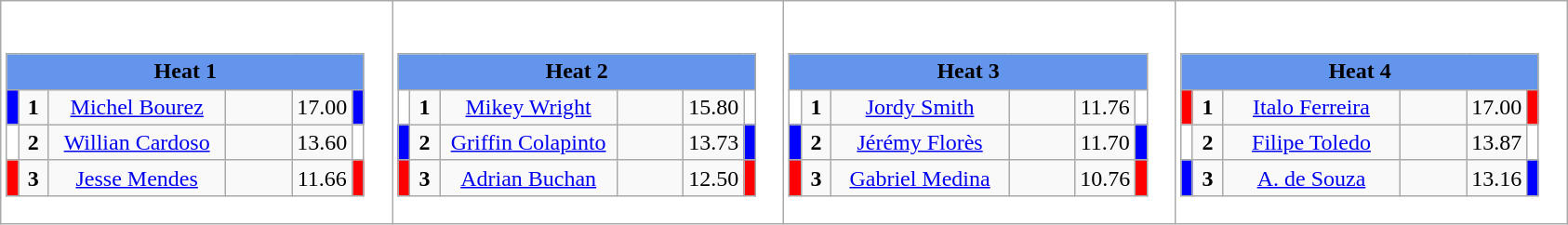<table class="wikitable" style="background:#fff;">
<tr>
<td><br><table class="wikitable">
<tr>
<td colspan="6"  style="text-align:center; background:#6495ed;"><strong>Heat 1</strong></td>
</tr>
<tr>
<td style="width:01px; background: #00f;"></td>
<td style="width:14px; text-align:center;"><strong>1</strong></td>
<td style="width:120px; text-align:center;"><a href='#'>Michel Bourez</a></td>
<td style="width:40px; text-align:center;"></td>
<td style="width:20px; text-align:center;">17.00</td>
<td style="width:01px; background: #00f;"></td>
</tr>
<tr>
<td style="width:01px; background: #fff;"></td>
<td style="width:14px; text-align:center;"><strong>2</strong></td>
<td style="width:120px; text-align:center;"><a href='#'>Willian Cardoso</a></td>
<td style="width:40px; text-align:center;"></td>
<td style="width:20px; text-align:center;">13.60</td>
<td style="width:01px; background: #fff;"></td>
</tr>
<tr>
<td style="width:01px; background: #f00;"></td>
<td style="width:14px; text-align:center;"><strong>3</strong></td>
<td style="width:120px; text-align:center;"><a href='#'>Jesse Mendes</a></td>
<td style="width:40px; text-align:center;"></td>
<td style="width:20px; text-align:center;">11.66</td>
<td style="width:01px; background: #f00;"></td>
</tr>
</table>
</td>
<td><br><table class="wikitable">
<tr>
<td colspan="6"  style="text-align:center; background:#6495ed;"><strong>Heat 2</strong></td>
</tr>
<tr>
<td style="width:01px; background: #fff;"></td>
<td style="width:14px; text-align:center;"><strong>1</strong></td>
<td style="width:120px; text-align:center;"><a href='#'>Mikey Wright</a></td>
<td style="width:40px; text-align:center;"></td>
<td style="width:20px; text-align:center;">15.80</td>
<td style="width:01px; background: #fff;"></td>
</tr>
<tr>
<td style="width:01px; background: #00f;"></td>
<td style="width:14px; text-align:center;"><strong>2</strong></td>
<td style="width:120px; text-align:center;"><a href='#'>Griffin Colapinto</a></td>
<td style="width:40px; text-align:center;"></td>
<td style="width:20px; text-align:center;">13.73</td>
<td style="width:01px; background: #00f;"></td>
</tr>
<tr>
<td style="width:01px; background: #f00;"></td>
<td style="width:14px; text-align:center;"><strong>3</strong></td>
<td style="width:120px; text-align:center;"><a href='#'>Adrian Buchan</a></td>
<td style="width:40px; text-align:center;"></td>
<td style="width:20px; text-align:center;">12.50</td>
<td style="width:01px; background: #f00;"></td>
</tr>
</table>
</td>
<td><br><table class="wikitable">
<tr>
<td colspan="6"  style="text-align:center; background:#6495ed;"><strong>Heat 3</strong></td>
</tr>
<tr>
<td style="width:01px; background: #fff;"></td>
<td style="width:14px; text-align:center;"><strong>1</strong></td>
<td style="width:120px; text-align:center;"><a href='#'>Jordy Smith</a></td>
<td style="width:40px; text-align:center;"></td>
<td style="width:20px; text-align:center;">11.76</td>
<td style="width:01px; background: #fff;"></td>
</tr>
<tr>
<td style="width:01px; background: #00f;"></td>
<td style="width:14px; text-align:center;"><strong>2</strong></td>
<td style="width:120px; text-align:center;"><a href='#'>Jérémy Florès</a></td>
<td style="width:40px; text-align:center;"></td>
<td style="width:20px; text-align:center;">11.70</td>
<td style="width:01px; background: #00f;"></td>
</tr>
<tr>
<td style="width:01px; background: #f00;"></td>
<td style="width:14px; text-align:center;"><strong>3</strong></td>
<td style="width:120px; text-align:center;"><a href='#'>Gabriel Medina</a></td>
<td style="width:40px; text-align:center;"></td>
<td style="width:20px; text-align:center;">10.76</td>
<td style="width:01px; background: #f00;"></td>
</tr>
</table>
</td>
<td><br><table class="wikitable">
<tr>
<td colspan="6"  style="text-align:center; background:#6495ed;"><strong>Heat 4</strong></td>
</tr>
<tr>
<td style="width:01px; background: #f00;"></td>
<td style="width:14px; text-align:center;"><strong>1</strong></td>
<td style="width:120px; text-align:center;"><a href='#'>Italo Ferreira</a></td>
<td style="width:40px; text-align:center;"></td>
<td style="width:20px; text-align:center;">17.00</td>
<td style="width:01px; background: #f00;"></td>
</tr>
<tr>
<td style="width:01px; background: #fff;"></td>
<td style="width:14px; text-align:center;"><strong>2</strong></td>
<td style="width:120px; text-align:center;"><a href='#'>Filipe Toledo</a></td>
<td style="width:40px; text-align:center;"></td>
<td style="width:20px; text-align:center;">13.87</td>
<td style="width:01px; background: #fff;"></td>
</tr>
<tr>
<td style="width:01px; background: #00f;"></td>
<td style="width:14px; text-align:center;"><strong>3</strong></td>
<td style="width:120px; text-align:center;"><a href='#'>A. de Souza</a></td>
<td style="width:40px; text-align:center;"></td>
<td style="width:20px; text-align:center;">13.16</td>
<td style="width:01px; background: #00f;"></td>
</tr>
</table>
</td>
</tr>
</table>
